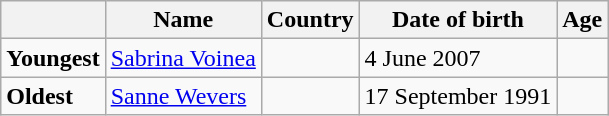<table class="wikitable">
<tr>
<th></th>
<th><strong>Name</strong></th>
<th><strong>Country</strong></th>
<th><strong>Date of birth</strong></th>
<th><strong>Age</strong></th>
</tr>
<tr>
<td><strong>Youngest</strong></td>
<td><a href='#'>Sabrina Voinea</a></td>
<td></td>
<td>4 June 2007</td>
<td></td>
</tr>
<tr>
<td><strong>Oldest</strong></td>
<td><a href='#'>Sanne Wevers</a></td>
<td></td>
<td>17 September 1991</td>
<td></td>
</tr>
</table>
